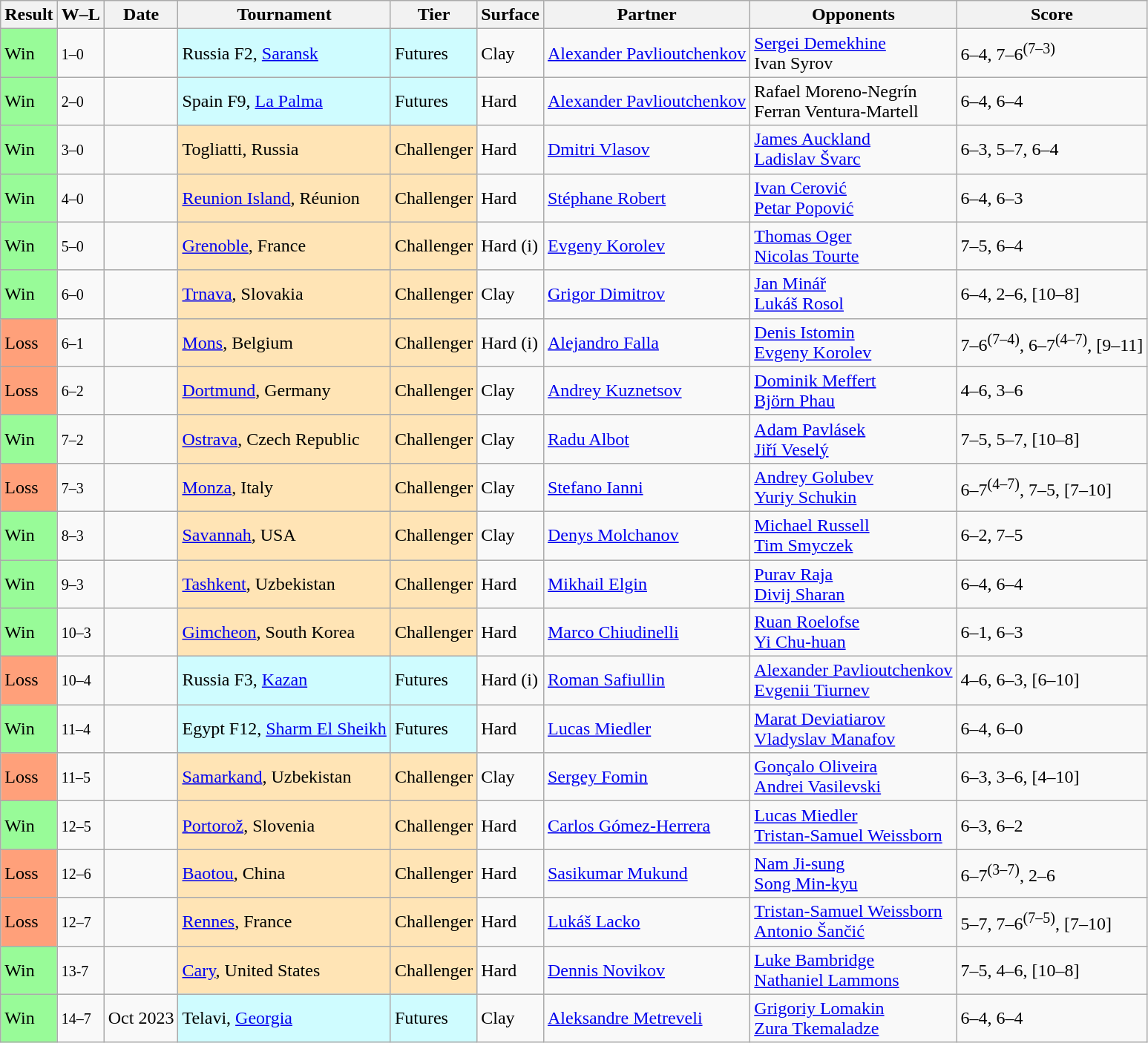<table class="sortable wikitable">
<tr>
<th>Result</th>
<th class="unsortable">W–L</th>
<th>Date</th>
<th>Tournament</th>
<th>Tier</th>
<th>Surface</th>
<th>Partner</th>
<th>Opponents</th>
<th class="unsortable">Score</th>
</tr>
<tr>
<td bgcolor=98fb98>Win</td>
<td><small>1–0</small></td>
<td></td>
<td style="background:#cffcff;">Russia F2, <a href='#'>Saransk</a></td>
<td style="background:#cffcff;">Futures</td>
<td>Clay</td>
<td> <a href='#'>Alexander Pavlioutchenkov</a></td>
<td> <a href='#'>Sergei Demekhine</a><br> Ivan Syrov</td>
<td>6–4, 7–6<sup>(7–3)</sup></td>
</tr>
<tr>
<td bgcolor=98fb98>Win</td>
<td><small>2–0</small></td>
<td></td>
<td style="background:#cffcff;">Spain F9, <a href='#'>La Palma</a></td>
<td style="background:#cffcff;">Futures</td>
<td>Hard</td>
<td> <a href='#'>Alexander Pavlioutchenkov</a></td>
<td> Rafael Moreno-Negrín<br> Ferran Ventura-Martell</td>
<td>6–4, 6–4</td>
</tr>
<tr>
<td bgcolor=98fb98>Win</td>
<td><small>3–0</small></td>
<td></td>
<td style="background:moccasin;">Togliatti, Russia</td>
<td style="background:moccasin;">Challenger</td>
<td>Hard</td>
<td> <a href='#'>Dmitri Vlasov</a></td>
<td> <a href='#'>James Auckland</a><br> <a href='#'>Ladislav Švarc</a></td>
<td>6–3, 5–7, 6–4</td>
</tr>
<tr>
<td bgcolor=98fb98>Win</td>
<td><small>4–0</small></td>
<td></td>
<td style="background:moccasin;"><a href='#'>Reunion Island</a>, Réunion</td>
<td style="background:moccasin;">Challenger</td>
<td>Hard</td>
<td> <a href='#'>Stéphane Robert</a></td>
<td> <a href='#'>Ivan Cerović</a><br> <a href='#'>Petar Popović</a></td>
<td>6–4, 6–3</td>
</tr>
<tr>
<td bgcolor=98fb98>Win</td>
<td><small>5–0</small></td>
<td></td>
<td style="background:moccasin;"><a href='#'>Grenoble</a>, France</td>
<td style="background:moccasin;">Challenger</td>
<td>Hard (i)</td>
<td> <a href='#'>Evgeny Korolev</a></td>
<td> <a href='#'>Thomas Oger</a><br> <a href='#'>Nicolas Tourte</a></td>
<td>7–5, 6–4</td>
</tr>
<tr>
<td bgcolor=98fb98>Win</td>
<td><small>6–0</small></td>
<td><a href='#'></a></td>
<td style="background:moccasin;"><a href='#'>Trnava</a>, Slovakia</td>
<td style="background:moccasin;">Challenger</td>
<td>Clay</td>
<td> <a href='#'>Grigor Dimitrov</a></td>
<td> <a href='#'>Jan Minář</a><br> <a href='#'>Lukáš Rosol</a></td>
<td>6–4, 2–6, [10–8]</td>
</tr>
<tr>
<td bgcolor=FFA07A>Loss</td>
<td><small>6–1</small></td>
<td><a href='#'></a></td>
<td style="background:moccasin;"><a href='#'>Mons</a>, Belgium</td>
<td style="background:moccasin;">Challenger</td>
<td>Hard (i)</td>
<td> <a href='#'>Alejandro Falla</a></td>
<td> <a href='#'>Denis Istomin</a><br> <a href='#'>Evgeny Korolev</a></td>
<td>7–6<sup>(7–4)</sup>, 6–7<sup>(4–7)</sup>, [9–11]</td>
</tr>
<tr>
<td bgcolor=FFA07A>Loss</td>
<td><small>6–2</small></td>
<td><a href='#'></a></td>
<td style="background:moccasin;"><a href='#'>Dortmund</a>, Germany</td>
<td style="background:moccasin;">Challenger</td>
<td>Clay</td>
<td> <a href='#'>Andrey Kuznetsov</a></td>
<td> <a href='#'>Dominik Meffert</a><br> <a href='#'>Björn Phau</a></td>
<td>4–6, 3–6</td>
</tr>
<tr>
<td bgcolor=98fb98>Win</td>
<td><small>7–2</small></td>
<td><a href='#'></a></td>
<td style="background:moccasin;"><a href='#'>Ostrava</a>, Czech Republic</td>
<td style="background:moccasin;">Challenger</td>
<td>Clay</td>
<td> <a href='#'>Radu Albot</a></td>
<td> <a href='#'>Adam Pavlásek</a><br> <a href='#'>Jiří Veselý</a></td>
<td>7–5, 5–7, [10–8]</td>
</tr>
<tr>
<td bgcolor=FFA07A>Loss</td>
<td><small>7–3</small></td>
<td><a href='#'></a></td>
<td style="background:moccasin;"><a href='#'>Monza</a>, Italy</td>
<td style="background:moccasin;">Challenger</td>
<td>Clay</td>
<td> <a href='#'>Stefano Ianni</a></td>
<td> <a href='#'>Andrey Golubev</a><br> <a href='#'>Yuriy Schukin</a></td>
<td>6–7<sup>(4–7)</sup>, 7–5, [7–10]</td>
</tr>
<tr>
<td bgcolor=98FB98>Win</td>
<td><small>8–3</small></td>
<td><a href='#'></a></td>
<td style="background:moccasin;"><a href='#'>Savannah</a>, USA</td>
<td style="background:moccasin;">Challenger</td>
<td>Clay</td>
<td> <a href='#'>Denys Molchanov</a></td>
<td> <a href='#'>Michael Russell</a><br> <a href='#'>Tim Smyczek</a></td>
<td>6–2, 7–5</td>
</tr>
<tr>
<td bgcolor=98FB98>Win</td>
<td><small>9–3</small></td>
<td><a href='#'></a></td>
<td style="background:moccasin;"><a href='#'>Tashkent</a>, Uzbekistan</td>
<td style="background:moccasin;">Challenger</td>
<td>Hard</td>
<td> <a href='#'>Mikhail Elgin</a></td>
<td> <a href='#'>Purav Raja</a><br> <a href='#'>Divij Sharan</a></td>
<td>6–4, 6–4</td>
</tr>
<tr>
<td bgcolor=98FB98>Win</td>
<td><small>10–3</small></td>
<td><a href='#'></a></td>
<td style="background:moccasin;"><a href='#'>Gimcheon</a>, South Korea</td>
<td style="background:moccasin;">Challenger</td>
<td>Hard</td>
<td> <a href='#'>Marco Chiudinelli</a></td>
<td> <a href='#'>Ruan Roelofse</a><br> <a href='#'>Yi Chu-huan</a></td>
<td>6–1, 6–3</td>
</tr>
<tr>
<td bgcolor=FFA07A>Loss</td>
<td><small>10–4</small></td>
<td></td>
<td style="background:#cffcff;">Russia F3, <a href='#'>Kazan</a></td>
<td style="background:#cffcff;">Futures</td>
<td>Hard (i)</td>
<td> <a href='#'>Roman Safiullin</a></td>
<td> <a href='#'>Alexander Pavlioutchenkov</a><br> <a href='#'>Evgenii Tiurnev</a></td>
<td>4–6, 6–3, [6–10]</td>
</tr>
<tr>
<td bgcolor=98FB98>Win</td>
<td><small>11–4</small></td>
<td></td>
<td style="background:#cffcff;">Egypt F12, <a href='#'>Sharm El Sheikh</a></td>
<td style="background:#cffcff;">Futures</td>
<td>Hard</td>
<td> <a href='#'>Lucas Miedler</a></td>
<td> <a href='#'>Marat Deviatiarov</a><br> <a href='#'>Vladyslav Manafov</a></td>
<td>6–4, 6–0</td>
</tr>
<tr>
<td bgcolor=FFA07A>Loss</td>
<td><small>11–5</small></td>
<td><a href='#'></a></td>
<td style="background:moccasin;"><a href='#'>Samarkand</a>, Uzbekistan</td>
<td style="background:moccasin;">Challenger</td>
<td>Clay</td>
<td> <a href='#'>Sergey Fomin</a></td>
<td> <a href='#'>Gonçalo Oliveira</a><br> <a href='#'>Andrei Vasilevski</a></td>
<td>6–3, 3–6, [4–10]</td>
</tr>
<tr>
<td bgcolor=98FB98>Win</td>
<td><small>12–5</small></td>
<td><a href='#'></a></td>
<td style="background:moccasin;"><a href='#'>Portorož</a>, Slovenia</td>
<td style="background:moccasin;">Challenger</td>
<td>Hard</td>
<td> <a href='#'>Carlos Gómez-Herrera</a></td>
<td> <a href='#'>Lucas Miedler</a><br> <a href='#'>Tristan-Samuel Weissborn</a></td>
<td>6–3, 6–2</td>
</tr>
<tr>
<td bgcolor=FFA07A>Loss</td>
<td><small>12–6</small></td>
<td><a href='#'></a></td>
<td style="background:moccasin;"><a href='#'>Baotou</a>, China</td>
<td style="background:moccasin;">Challenger</td>
<td>Hard</td>
<td> <a href='#'>Sasikumar Mukund</a></td>
<td> <a href='#'>Nam Ji-sung</a><br> <a href='#'>Song Min-kyu</a></td>
<td>6–7<sup>(3–7)</sup>, 2–6</td>
</tr>
<tr>
<td bgcolor=FFA07A>Loss</td>
<td><small>12–7</small></td>
<td><a href='#'></a></td>
<td style="background:moccasin;"><a href='#'>Rennes</a>, France</td>
<td style="background:moccasin;">Challenger</td>
<td>Hard</td>
<td> <a href='#'>Lukáš Lacko</a></td>
<td> <a href='#'>Tristan-Samuel Weissborn</a><br> <a href='#'>Antonio Šančić</a></td>
<td>5–7, 7–6<sup>(7–5)</sup>, [7–10]</td>
</tr>
<tr>
<td bgcolor=98FB98>Win</td>
<td><small>13-7</small></td>
<td><a href='#'></a></td>
<td style="background:moccasin;"><a href='#'>Cary</a>, United States</td>
<td style="background:moccasin;">Challenger</td>
<td>Hard</td>
<td> <a href='#'>Dennis Novikov</a></td>
<td> <a href='#'>Luke Bambridge</a><br> <a href='#'>Nathaniel Lammons</a></td>
<td>7–5, 4–6, [10–8]</td>
</tr>
<tr>
<td bgcolor=98FB98>Win</td>
<td><small>14–7</small></td>
<td>Oct 2023</td>
<td style="background:#cffcff">Telavi, <a href='#'>Georgia</a></td>
<td style="background:#cffcff">Futures</td>
<td>Clay</td>
<td> <a href='#'>Aleksandre Metreveli</a></td>
<td> <a href='#'>Grigoriy Lomakin</a><br> <a href='#'>Zura Tkemaladze</a></td>
<td>6–4, 6–4</td>
</tr>
</table>
